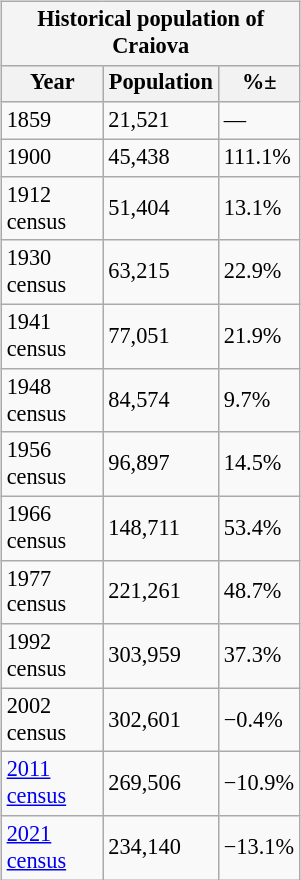<table class="wikitable" style="float:right; font-size:93%; width:200px; height:16px; border:0; text-align:left; line-height:120%; margin-left:10px; margin-bottom:10px;">
<tr>
<td colspan="14"  style="text-align:center; background:#f4f4f4; height:24px;"><strong>Historical population of Craiova</strong></td>
</tr>
<tr>
<th>Year</th>
<th>Population</th>
<th>%±</th>
</tr>
<tr>
<td>1859</td>
<td>21,521</td>
<td>—</td>
</tr>
<tr>
<td>1900</td>
<td>45,438</td>
<td>111.1%</td>
</tr>
<tr>
<td>1912 census</td>
<td>51,404</td>
<td>13.1%</td>
</tr>
<tr>
<td>1930 census</td>
<td>63,215</td>
<td>22.9%</td>
</tr>
<tr>
<td>1941 census</td>
<td>77,051</td>
<td>21.9%</td>
</tr>
<tr>
<td>1948 census</td>
<td>84,574</td>
<td>9.7%</td>
</tr>
<tr>
<td>1956 census</td>
<td>96,897</td>
<td>14.5%</td>
</tr>
<tr>
<td>1966 census</td>
<td>148,711</td>
<td>53.4%</td>
</tr>
<tr>
<td>1977 census</td>
<td>221,261</td>
<td>48.7%</td>
</tr>
<tr>
<td>1992 census</td>
<td>303,959</td>
<td>37.3%</td>
</tr>
<tr>
<td>2002 census</td>
<td>302,601</td>
<td>−0.4%</td>
</tr>
<tr>
<td><a href='#'>2011 census</a></td>
<td>269,506</td>
<td>−10.9%</td>
</tr>
<tr>
<td><a href='#'>2021 census</a></td>
<td>234,140</td>
<td>−13.1%</td>
</tr>
<tr>
</tr>
</table>
